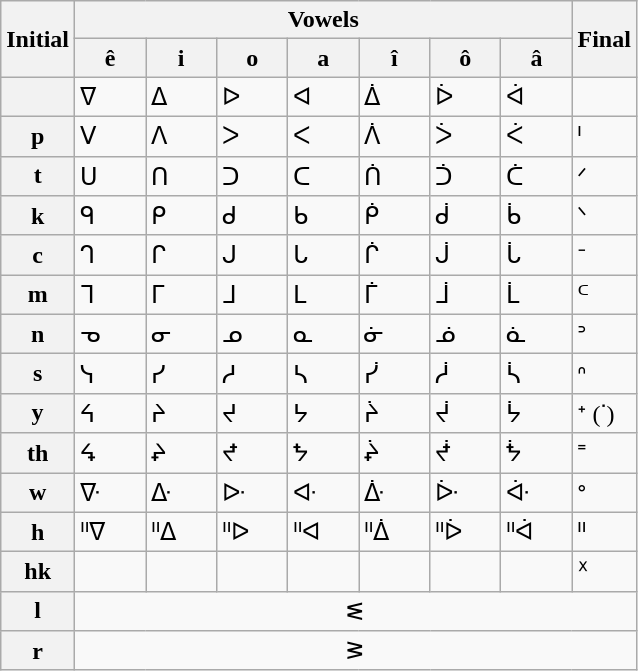<table class=wikitable>
<tr>
<th rowspan=2>Initial</th>
<th colspan="7">Vowels</th>
<th rowspan=2>Final</th>
</tr>
<tr>
<th width="40">ê</th>
<th width="40">i</th>
<th width="40">o</th>
<th width="40">a</th>
<th width="40">î</th>
<th width="40">ô</th>
<th width="40">â</th>
</tr>
<tr>
<th></th>
<td>ᐁ</td>
<td>ᐃ</td>
<td>ᐅ</td>
<td>ᐊ</td>
<td>ᐄ</td>
<td>ᐆ</td>
<td>ᐋ</td>
<td></td>
</tr>
<tr>
<th>p</th>
<td>ᐯ</td>
<td>ᐱ</td>
<td>ᐳ</td>
<td>ᐸ</td>
<td>ᐲ</td>
<td>ᐴ</td>
<td>ᐹ</td>
<td>ᑊ</td>
</tr>
<tr>
<th>t</th>
<td>ᑌ</td>
<td>ᑎ</td>
<td>ᑐ</td>
<td>ᑕ</td>
<td>ᑏ</td>
<td>ᑑ</td>
<td>ᑖ</td>
<td>ᐟ</td>
</tr>
<tr>
<th>k</th>
<td>ᑫ</td>
<td>ᑭ</td>
<td>ᑯ</td>
<td>ᑲ</td>
<td>ᑮ</td>
<td>ᑰ</td>
<td>ᑳ</td>
<td>ᐠ</td>
</tr>
<tr>
<th>c</th>
<td>ᒉ</td>
<td>ᒋ</td>
<td>ᒍ</td>
<td>ᒐ</td>
<td>ᒌ</td>
<td>ᒎ</td>
<td>ᒑ</td>
<td>ᐨ</td>
</tr>
<tr>
<th>m</th>
<td>ᒣ</td>
<td>ᒥ</td>
<td>ᒧ</td>
<td>ᒪ</td>
<td>ᒦ</td>
<td>ᒨ</td>
<td>ᒫ</td>
<td>ᒼ</td>
</tr>
<tr>
<th>n</th>
<td>ᓀ</td>
<td>ᓂ</td>
<td>ᓄ</td>
<td>ᓇ</td>
<td>ᓃ</td>
<td>ᓅ</td>
<td>ᓈ</td>
<td>ᐣ</td>
</tr>
<tr>
<th>s</th>
<td>ᓭ</td>
<td>ᓯ</td>
<td>ᓱ</td>
<td>ᓴ</td>
<td>ᓰ</td>
<td>ᓲ</td>
<td>ᓵ</td>
<td>ᐢ</td>
</tr>
<tr>
<th>y</th>
<td>ᔦ</td>
<td>ᔨ</td>
<td>ᔪ</td>
<td>ᔭ</td>
<td>ᔩ</td>
<td>ᔫ</td>
<td>ᔮ</td>
<td>ᕀ (ᐝ)</td>
</tr>
<tr>
<th>th</th>
<td>ᖧ</td>
<td>ᖨ</td>
<td>ᖪ</td>
<td>ᖬ</td>
<td>ᖩ</td>
<td>ᖫ</td>
<td>ᖭ</td>
<td>ᙾ</td>
</tr>
<tr>
<th>w</th>
<td>ᐍ</td>
<td>ᐏ</td>
<td>ᐓ</td>
<td>ᐘ</td>
<td>ᐑ</td>
<td>ᐕ</td>
<td>ᐚ</td>
<td>ᐤ</td>
</tr>
<tr>
<th>h</th>
<td>ᐦᐁ</td>
<td>ᐦᐃ</td>
<td>ᐦᐅ</td>
<td>ᐦᐊ</td>
<td>ᐦᐄ</td>
<td>ᐦᐆ</td>
<td>ᐦᐋ</td>
<td>ᐦ</td>
</tr>
<tr>
<th>hk</th>
<td></td>
<td></td>
<td></td>
<td></td>
<td></td>
<td></td>
<td></td>
<td>ᕽ</td>
</tr>
<tr>
<th>l</th>
<td colspan="8" style="text-align:center;">ᓬ</td>
</tr>
<tr>
<th>r</th>
<td colspan="8" style="text-align:center;">ᕒ</td>
</tr>
</table>
